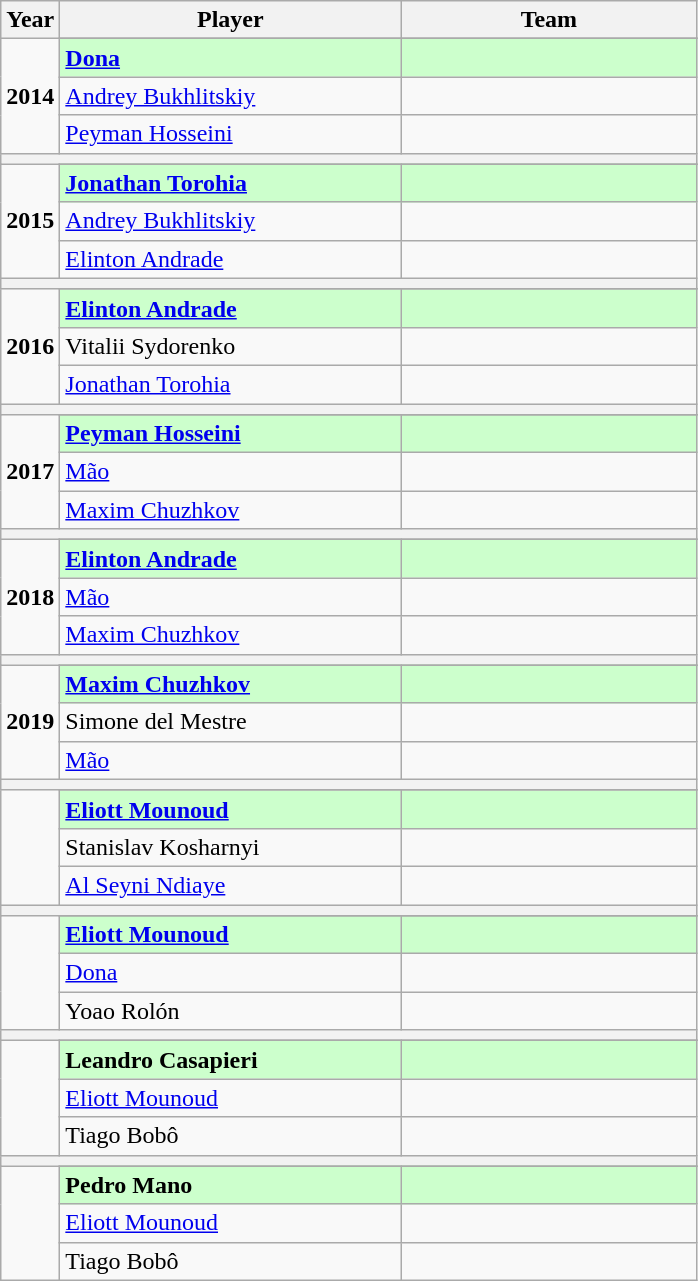<table class="wikitable">
<tr>
<th>Year</th>
<th width=220>Player</th>
<th width=190>Team</th>
</tr>
<tr>
<td rowspan="4" style="text-align:center;"><strong>2014</strong></td>
</tr>
<tr bgcolor=#ccffcc>
<td><strong><a href='#'>Dona</a></strong></td>
<td><strong></strong></td>
</tr>
<tr>
<td><a href='#'>Andrey Bukhlitskiy</a></td>
<td></td>
</tr>
<tr>
<td><a href='#'>Peyman Hosseini</a></td>
<td></td>
</tr>
<tr>
<th colspan=3></th>
</tr>
<tr>
<td rowspan="4" style="text-align:center;"><strong>2015</strong></td>
</tr>
<tr bgcolor=#ccffcc>
<td><strong><a href='#'>Jonathan Torohia</a></strong></td>
<td><strong></strong></td>
</tr>
<tr>
<td><a href='#'>Andrey Bukhlitskiy</a></td>
<td></td>
</tr>
<tr>
<td><a href='#'>Elinton Andrade</a></td>
<td></td>
</tr>
<tr>
<th colspan=3></th>
</tr>
<tr>
<td rowspan="4" style="text-align:center;"><strong>2016</strong></td>
</tr>
<tr bgcolor=#ccffcc>
<td><strong><a href='#'>Elinton Andrade</a></strong></td>
<td><strong></strong></td>
</tr>
<tr>
<td>Vitalii Sydorenko</td>
<td></td>
</tr>
<tr>
<td><a href='#'>Jonathan Torohia</a></td>
<td></td>
</tr>
<tr>
<th colspan=3></th>
</tr>
<tr>
<td rowspan="4" style="text-align:center;"><strong>2017</strong></td>
</tr>
<tr bgcolor=#ccffcc>
<td><strong><a href='#'>Peyman Hosseini</a></strong></td>
<td><strong></strong></td>
</tr>
<tr>
<td><a href='#'>Mão</a></td>
<td></td>
</tr>
<tr>
<td><a href='#'>Maxim Chuzhkov</a></td>
<td></td>
</tr>
<tr>
<th colspan=3></th>
</tr>
<tr>
<td rowspan="4" style="text-align:center;"><strong>2018</strong></td>
</tr>
<tr bgcolor=#ccffcc>
<td><strong><a href='#'>Elinton Andrade</a></strong></td>
<td><strong></strong></td>
</tr>
<tr>
<td><a href='#'>Mão</a></td>
<td></td>
</tr>
<tr>
<td><a href='#'>Maxim Chuzhkov</a></td>
<td></td>
</tr>
<tr>
<th colspan=3></th>
</tr>
<tr>
<td rowspan="4" style="text-align:center;"><strong>2019</strong></td>
</tr>
<tr bgcolor=#ccffcc>
<td><strong><a href='#'>Maxim Chuzhkov</a></strong></td>
<td><strong></strong></td>
</tr>
<tr>
<td>Simone del Mestre</td>
<td></td>
</tr>
<tr>
<td><a href='#'>Mão</a></td>
<td></td>
</tr>
<tr>
<th colspan=3></th>
</tr>
<tr>
<td rowspan="4"></td>
</tr>
<tr bgcolor=#ccffcc>
<td><strong><a href='#'>Eliott Mounoud</a></strong></td>
<td><strong></strong></td>
</tr>
<tr>
<td>Stanislav Kosharnyi</td>
<td></td>
</tr>
<tr>
<td><a href='#'>Al Seyni Ndiaye</a></td>
<td></td>
</tr>
<tr>
<th colspan=3></th>
</tr>
<tr>
<td rowspan="4"></td>
</tr>
<tr bgcolor=#ccffcc>
<td><strong><a href='#'>Eliott Mounoud</a></strong></td>
<td><strong></strong></td>
</tr>
<tr>
<td><a href='#'>Dona</a></td>
<td></td>
</tr>
<tr>
<td>Yoao Rolón</td>
<td></td>
</tr>
<tr>
<th colspan=3></th>
</tr>
<tr>
<td rowspan="4"></td>
</tr>
<tr bgcolor=#ccffcc>
<td><strong>Leandro Casapieri</strong></td>
<td><strong></strong></td>
</tr>
<tr>
<td><a href='#'>Eliott Mounoud</a></td>
<td></td>
</tr>
<tr>
<td>Tiago Bobô</td>
<td></td>
</tr>
<tr>
<th colspan=3></th>
</tr>
<tr>
<td rowspan="4"></td>
</tr>
<tr bgcolor=#ccffcc>
<td><strong>Pedro Mano</strong></td>
<td><strong></strong></td>
</tr>
<tr>
<td><a href='#'>Eliott Mounoud</a></td>
<td></td>
</tr>
<tr>
<td>Tiago Bobô</td>
<td></td>
</tr>
</table>
